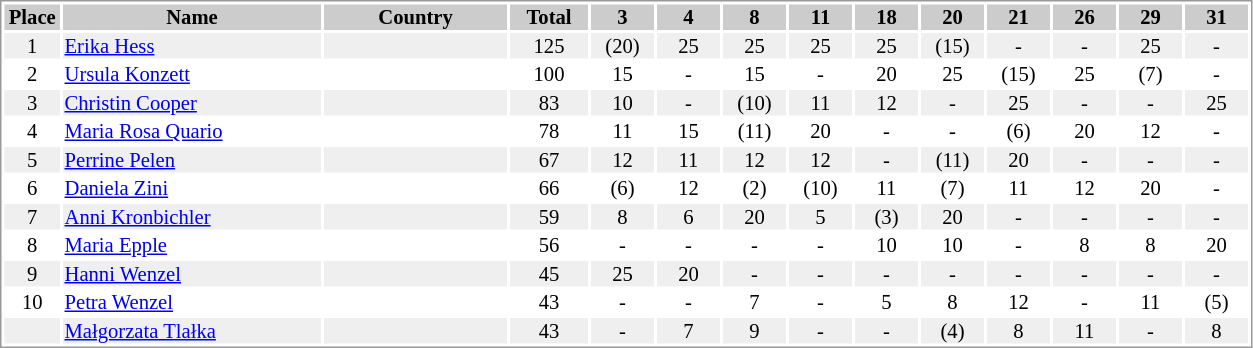<table border="0" style="border: 1px solid #999; background-color:#FFFFFF; text-align:center; font-size:86%; line-height:15px;">
<tr align="center" bgcolor="#CCCCCC">
<th width=35>Place</th>
<th width=170>Name</th>
<th width=120>Country</th>
<th width=50>Total</th>
<th width=40>3</th>
<th width=40>4</th>
<th width=40>8</th>
<th width=40>11</th>
<th width=40>18</th>
<th width=40>20</th>
<th width=40>21</th>
<th width=40>26</th>
<th width=40>29</th>
<th width=40>31</th>
</tr>
<tr bgcolor="#EFEFEF">
<td>1</td>
<td align="left"><a href='#'>Erika Hess</a></td>
<td align="left"></td>
<td>125</td>
<td>(20)</td>
<td>25</td>
<td>25</td>
<td>25</td>
<td>25</td>
<td>(15)</td>
<td>-</td>
<td>-</td>
<td>25</td>
<td>-</td>
</tr>
<tr>
<td>2</td>
<td align="left"><a href='#'>Ursula Konzett</a></td>
<td align="left"></td>
<td>100</td>
<td>15</td>
<td>-</td>
<td>15</td>
<td>-</td>
<td>20</td>
<td>25</td>
<td>(15)</td>
<td>25</td>
<td>(7)</td>
<td>-</td>
</tr>
<tr bgcolor="#EFEFEF">
<td>3</td>
<td align="left"><a href='#'>Christin Cooper</a></td>
<td align="left"></td>
<td>83</td>
<td>10</td>
<td>-</td>
<td>(10)</td>
<td>11</td>
<td>12</td>
<td>-</td>
<td>25</td>
<td>-</td>
<td>-</td>
<td>25</td>
</tr>
<tr>
<td>4</td>
<td align="left"><a href='#'>Maria Rosa Quario</a></td>
<td align="left"></td>
<td>78</td>
<td>11</td>
<td>15</td>
<td>(11)</td>
<td>20</td>
<td>-</td>
<td>-</td>
<td>(6)</td>
<td>20</td>
<td>12</td>
<td>-</td>
</tr>
<tr bgcolor="#EFEFEF">
<td>5</td>
<td align="left"><a href='#'>Perrine Pelen</a></td>
<td align="left"></td>
<td>67</td>
<td>12</td>
<td>11</td>
<td>12</td>
<td>12</td>
<td>-</td>
<td>(11)</td>
<td>20</td>
<td>-</td>
<td>-</td>
<td>-</td>
</tr>
<tr>
<td>6</td>
<td align="left"><a href='#'>Daniela Zini</a></td>
<td align="left"></td>
<td>66</td>
<td>(6)</td>
<td>12</td>
<td>(2)</td>
<td>(10)</td>
<td>11</td>
<td>(7)</td>
<td>11</td>
<td>12</td>
<td>20</td>
<td>-</td>
</tr>
<tr bgcolor="#EFEFEF">
<td>7</td>
<td align="left"><a href='#'>Anni Kronbichler</a></td>
<td align="left"></td>
<td>59</td>
<td>8</td>
<td>6</td>
<td>20</td>
<td>5</td>
<td>(3)</td>
<td>20</td>
<td>-</td>
<td>-</td>
<td>-</td>
<td>-</td>
</tr>
<tr>
<td>8</td>
<td align="left"><a href='#'>Maria Epple</a></td>
<td align="left"></td>
<td>56</td>
<td>-</td>
<td>-</td>
<td>-</td>
<td>-</td>
<td>10</td>
<td>10</td>
<td>-</td>
<td>8</td>
<td>8</td>
<td>20</td>
</tr>
<tr bgcolor="#EFEFEF">
<td>9</td>
<td align="left"><a href='#'>Hanni Wenzel</a></td>
<td align="left"></td>
<td>45</td>
<td>25</td>
<td>20</td>
<td>-</td>
<td>-</td>
<td>-</td>
<td>-</td>
<td>-</td>
<td>-</td>
<td>-</td>
<td>-</td>
</tr>
<tr>
<td>10</td>
<td align="left"><a href='#'>Petra Wenzel</a></td>
<td align="left"></td>
<td>43</td>
<td>-</td>
<td>-</td>
<td>7</td>
<td>-</td>
<td>5</td>
<td>8</td>
<td>12</td>
<td>-</td>
<td>11</td>
<td>(5)</td>
</tr>
<tr bgcolor="#EFEFEF">
<td></td>
<td align="left"><a href='#'>Małgorzata Tlałka</a></td>
<td align="left"></td>
<td>43</td>
<td>-</td>
<td>7</td>
<td>9</td>
<td>-</td>
<td>-</td>
<td>(4)</td>
<td>8</td>
<td>11</td>
<td>-</td>
<td>8</td>
</tr>
</table>
